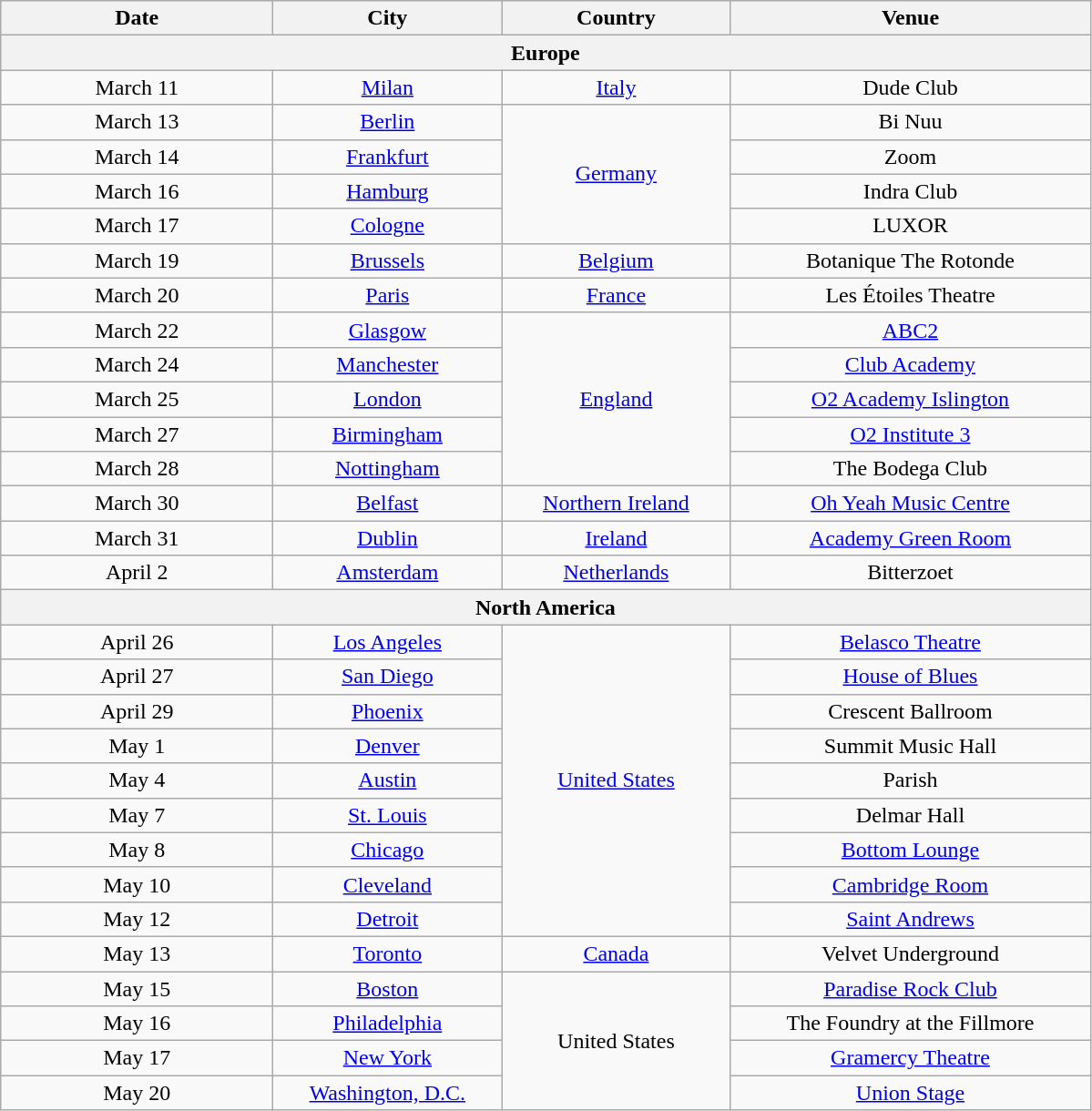<table class="wikitable plainrowheaders" style="text-align:center;">
<tr>
<th scope="col" style="width:12em;">Date</th>
<th scope="col" style="width:10em;">City</th>
<th scope="col" style="width:10em;">Country</th>
<th scope="col" style="width:16em;">Venue</th>
</tr>
<tr>
<th colspan="4">Europe</th>
</tr>
<tr>
<td>March 11</td>
<td><a href='#'>Milan</a></td>
<td><a href='#'>Italy</a></td>
<td>Dude Club</td>
</tr>
<tr>
<td>March 13</td>
<td><a href='#'>Berlin</a></td>
<td rowspan="4"><a href='#'>Germany</a></td>
<td>Bi Nuu</td>
</tr>
<tr>
<td>March 14</td>
<td><a href='#'>Frankfurt</a></td>
<td>Zoom</td>
</tr>
<tr>
<td>March 16</td>
<td><a href='#'>Hamburg</a></td>
<td>Indra Club</td>
</tr>
<tr>
<td>March 17</td>
<td><a href='#'>Cologne</a></td>
<td>LUXOR</td>
</tr>
<tr>
<td>March 19</td>
<td><a href='#'>Brussels</a></td>
<td><a href='#'>Belgium</a></td>
<td>Botanique The Rotonde</td>
</tr>
<tr>
<td>March 20</td>
<td><a href='#'>Paris</a></td>
<td><a href='#'>France</a></td>
<td>Les Étoiles Theatre</td>
</tr>
<tr>
<td>March 22</td>
<td><a href='#'>Glasgow</a></td>
<td rowspan="5"><a href='#'>England</a></td>
<td><a href='#'>ABC2</a></td>
</tr>
<tr>
<td>March 24</td>
<td><a href='#'>Manchester</a></td>
<td><a href='#'>Club Academy</a></td>
</tr>
<tr>
<td>March 25</td>
<td><a href='#'>London</a></td>
<td><a href='#'>O2 Academy Islington</a></td>
</tr>
<tr>
<td>March 27</td>
<td><a href='#'>Birmingham</a></td>
<td><a href='#'>O2 Institute 3</a></td>
</tr>
<tr>
<td>March 28</td>
<td><a href='#'>Nottingham</a></td>
<td>The Bodega Club</td>
</tr>
<tr>
<td>March 30</td>
<td><a href='#'>Belfast</a></td>
<td><a href='#'>Northern Ireland</a></td>
<td><a href='#'>Oh Yeah Music Centre</a></td>
</tr>
<tr>
<td>March 31</td>
<td><a href='#'>Dublin</a></td>
<td><a href='#'>Ireland</a></td>
<td><a href='#'>Academy Green Room</a></td>
</tr>
<tr>
<td>April 2</td>
<td><a href='#'>Amsterdam</a></td>
<td><a href='#'>Netherlands</a></td>
<td>Bitterzoet</td>
</tr>
<tr>
<th colspan="4">North America</th>
</tr>
<tr>
<td>April 26</td>
<td><a href='#'>Los Angeles</a></td>
<td rowspan="9"><a href='#'>United States</a></td>
<td><a href='#'>Belasco Theatre</a></td>
</tr>
<tr>
<td>April 27</td>
<td><a href='#'>San Diego</a></td>
<td><a href='#'>House of Blues</a></td>
</tr>
<tr>
<td>April 29</td>
<td><a href='#'>Phoenix</a></td>
<td>Crescent Ballroom</td>
</tr>
<tr>
<td>May 1</td>
<td><a href='#'>Denver</a></td>
<td>Summit Music Hall</td>
</tr>
<tr>
<td>May 4</td>
<td><a href='#'>Austin</a></td>
<td>Parish</td>
</tr>
<tr>
<td>May 7</td>
<td><a href='#'>St. Louis</a></td>
<td>Delmar Hall</td>
</tr>
<tr>
<td>May 8</td>
<td><a href='#'>Chicago</a></td>
<td><a href='#'>Bottom Lounge</a></td>
</tr>
<tr>
<td>May 10</td>
<td><a href='#'>Cleveland</a></td>
<td><a href='#'>Cambridge Room</a></td>
</tr>
<tr>
<td>May 12</td>
<td><a href='#'>Detroit</a></td>
<td><a href='#'>Saint Andrews</a></td>
</tr>
<tr>
<td>May 13</td>
<td><a href='#'>Toronto</a></td>
<td><a href='#'>Canada</a></td>
<td>Velvet Underground</td>
</tr>
<tr>
<td>May 15</td>
<td><a href='#'>Boston</a></td>
<td rowspan="4">United States</td>
<td><a href='#'>Paradise Rock Club</a></td>
</tr>
<tr>
<td>May 16</td>
<td><a href='#'>Philadelphia</a></td>
<td>The Foundry at the Fillmore</td>
</tr>
<tr>
<td>May 17</td>
<td><a href='#'>New York</a></td>
<td><a href='#'>Gramercy Theatre</a></td>
</tr>
<tr>
<td>May 20</td>
<td><a href='#'>Washington, D.C.</a></td>
<td><a href='#'>Union Stage</a></td>
</tr>
</table>
